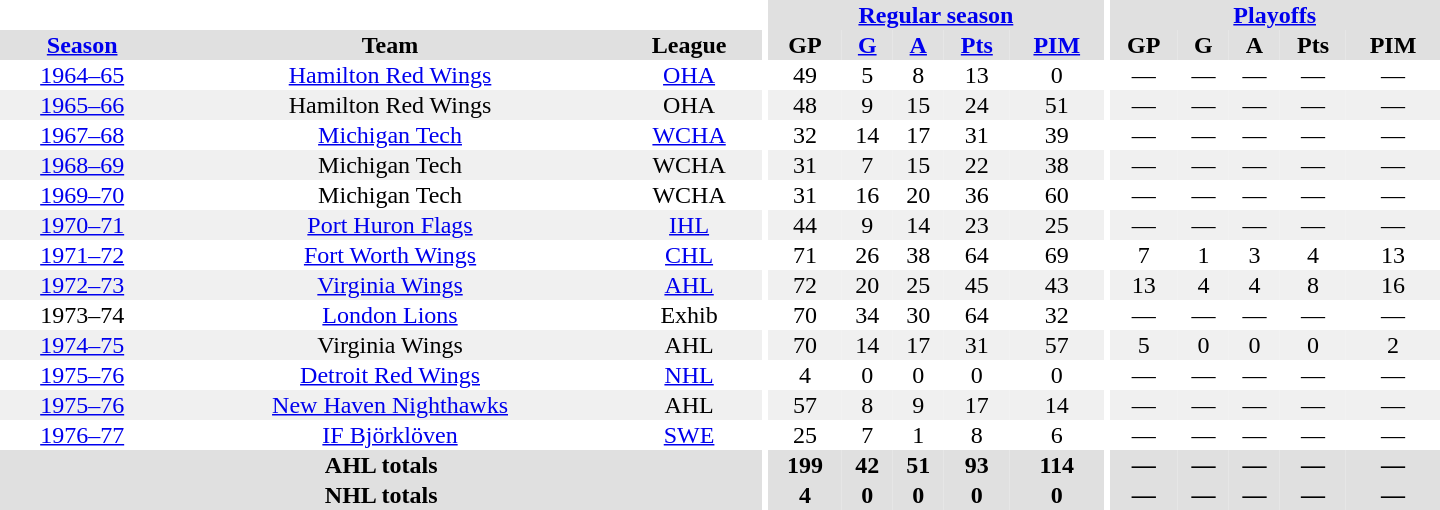<table border="0" cellpadding="1" cellspacing="0" style="text-align:center; width:60em">
<tr bgcolor="#e0e0e0">
<th colspan="3" bgcolor="#ffffff"></th>
<th rowspan="100" bgcolor="#ffffff"></th>
<th colspan="5"><a href='#'>Regular season</a></th>
<th rowspan="100" bgcolor="#ffffff"></th>
<th colspan="5"><a href='#'>Playoffs</a></th>
</tr>
<tr bgcolor="#e0e0e0">
<th><a href='#'>Season</a></th>
<th>Team</th>
<th>League</th>
<th>GP</th>
<th><a href='#'>G</a></th>
<th><a href='#'>A</a></th>
<th><a href='#'>Pts</a></th>
<th><a href='#'>PIM</a></th>
<th>GP</th>
<th>G</th>
<th>A</th>
<th>Pts</th>
<th>PIM</th>
</tr>
<tr>
<td><a href='#'>1964–65</a></td>
<td><a href='#'>Hamilton Red Wings</a></td>
<td><a href='#'>OHA</a></td>
<td>49</td>
<td>5</td>
<td>8</td>
<td>13</td>
<td>0</td>
<td>—</td>
<td>—</td>
<td>—</td>
<td>—</td>
<td>—</td>
</tr>
<tr bgcolor="#f0f0f0">
<td><a href='#'>1965–66</a></td>
<td>Hamilton Red Wings</td>
<td>OHA</td>
<td>48</td>
<td>9</td>
<td>15</td>
<td>24</td>
<td>51</td>
<td>—</td>
<td>—</td>
<td>—</td>
<td>—</td>
<td>—</td>
</tr>
<tr>
<td><a href='#'>1967–68</a></td>
<td><a href='#'>Michigan Tech</a></td>
<td><a href='#'>WCHA</a></td>
<td>32</td>
<td>14</td>
<td>17</td>
<td>31</td>
<td>39</td>
<td>—</td>
<td>—</td>
<td>—</td>
<td>—</td>
<td>—</td>
</tr>
<tr bgcolor="#f0f0f0">
<td><a href='#'>1968–69</a></td>
<td>Michigan Tech</td>
<td>WCHA</td>
<td>31</td>
<td>7</td>
<td>15</td>
<td>22</td>
<td>38</td>
<td>—</td>
<td>—</td>
<td>—</td>
<td>—</td>
<td>—</td>
</tr>
<tr>
<td><a href='#'>1969–70</a></td>
<td>Michigan Tech</td>
<td>WCHA</td>
<td>31</td>
<td>16</td>
<td>20</td>
<td>36</td>
<td>60</td>
<td>—</td>
<td>—</td>
<td>—</td>
<td>—</td>
<td>—</td>
</tr>
<tr bgcolor="#f0f0f0">
<td><a href='#'>1970–71</a></td>
<td><a href='#'>Port Huron Flags</a></td>
<td><a href='#'>IHL</a></td>
<td>44</td>
<td>9</td>
<td>14</td>
<td>23</td>
<td>25</td>
<td>—</td>
<td>—</td>
<td>—</td>
<td>—</td>
<td>—</td>
</tr>
<tr>
<td><a href='#'>1971–72</a></td>
<td><a href='#'>Fort Worth Wings</a></td>
<td><a href='#'>CHL</a></td>
<td>71</td>
<td>26</td>
<td>38</td>
<td>64</td>
<td>69</td>
<td>7</td>
<td>1</td>
<td>3</td>
<td>4</td>
<td>13</td>
</tr>
<tr bgcolor="#f0f0f0">
<td><a href='#'>1972–73</a></td>
<td><a href='#'>Virginia Wings</a></td>
<td><a href='#'>AHL</a></td>
<td>72</td>
<td>20</td>
<td>25</td>
<td>45</td>
<td>43</td>
<td>13</td>
<td>4</td>
<td>4</td>
<td>8</td>
<td>16</td>
</tr>
<tr>
<td>1973–74</td>
<td><a href='#'>London Lions</a></td>
<td>Exhib</td>
<td>70</td>
<td>34</td>
<td>30</td>
<td>64</td>
<td>32</td>
<td>—</td>
<td>—</td>
<td>—</td>
<td>—</td>
<td>—</td>
</tr>
<tr bgcolor="#f0f0f0">
<td><a href='#'>1974–75</a></td>
<td>Virginia Wings</td>
<td>AHL</td>
<td>70</td>
<td>14</td>
<td>17</td>
<td>31</td>
<td>57</td>
<td>5</td>
<td>0</td>
<td>0</td>
<td>0</td>
<td>2</td>
</tr>
<tr>
<td><a href='#'>1975–76</a></td>
<td><a href='#'>Detroit Red Wings</a></td>
<td><a href='#'>NHL</a></td>
<td>4</td>
<td>0</td>
<td>0</td>
<td>0</td>
<td>0</td>
<td>—</td>
<td>—</td>
<td>—</td>
<td>—</td>
<td>—</td>
</tr>
<tr bgcolor="#f0f0f0">
<td><a href='#'>1975–76</a></td>
<td><a href='#'>New Haven Nighthawks</a></td>
<td>AHL</td>
<td>57</td>
<td>8</td>
<td>9</td>
<td>17</td>
<td>14</td>
<td>—</td>
<td>—</td>
<td>—</td>
<td>—</td>
<td>—</td>
</tr>
<tr>
<td><a href='#'>1976–77</a></td>
<td><a href='#'>IF Björklöven</a></td>
<td><a href='#'>SWE</a></td>
<td>25</td>
<td>7</td>
<td>1</td>
<td>8</td>
<td>6</td>
<td>—</td>
<td>—</td>
<td>—</td>
<td>—</td>
<td>—</td>
</tr>
<tr bgcolor="#e0e0e0">
<th colspan="3">AHL totals</th>
<th>199</th>
<th>42</th>
<th>51</th>
<th>93</th>
<th>114</th>
<th>—</th>
<th>—</th>
<th>—</th>
<th>—</th>
<th>—</th>
</tr>
<tr bgcolor="#e0e0e0">
<th colspan="3">NHL totals</th>
<th>4</th>
<th>0</th>
<th>0</th>
<th>0</th>
<th>0</th>
<th>—</th>
<th>—</th>
<th>—</th>
<th>—</th>
<th>—</th>
</tr>
</table>
